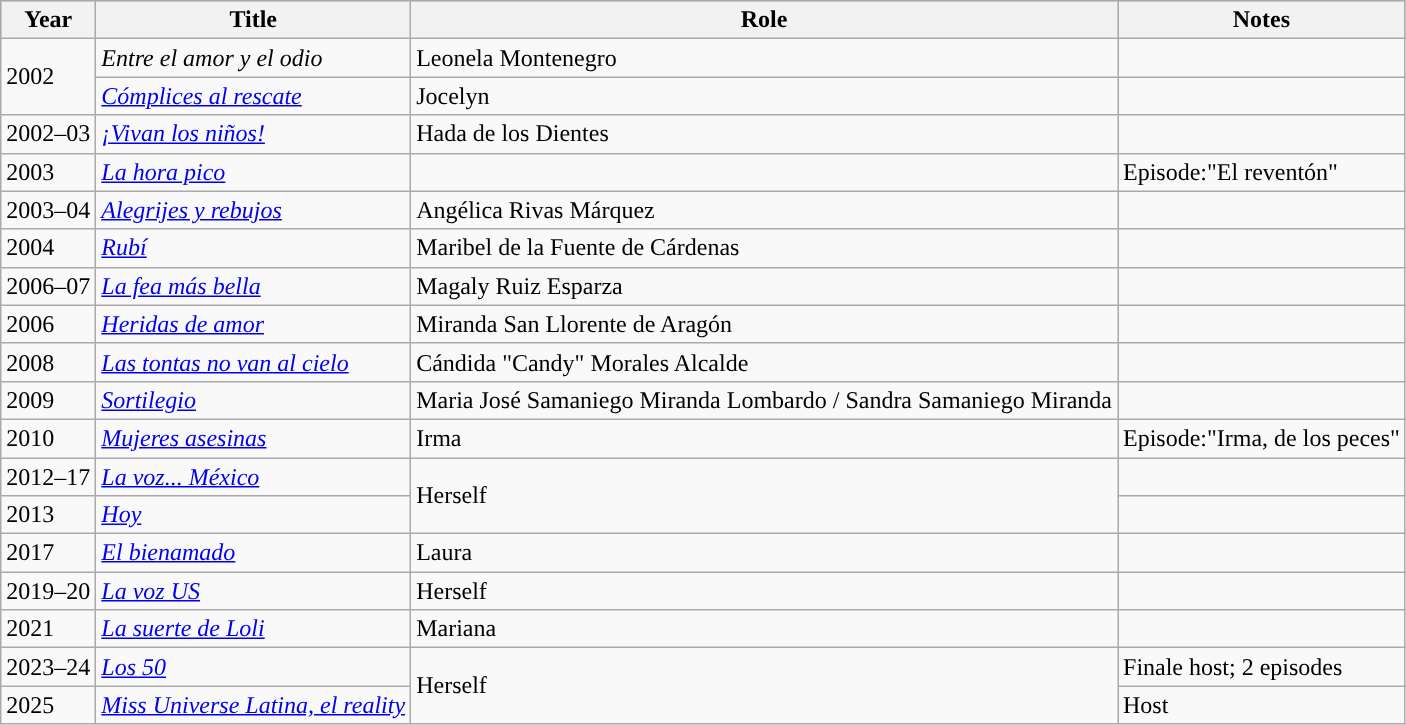<table class="wikitable">
<tr style="background:#b0c4de;">
<th>Year</th>
<th>Title</th>
<th>Role</th>
<th>Notes</th>
</tr>
<tr>
<td rowspan=2>2002</td>
<td><em>Entre el amor y el odio</em></td>
<td>Leonela Montenegro</td>
<td></td>
</tr>
<tr>
<td><em><a href='#'>Cómplices al rescate</a></em></td>
<td>Jocelyn</td>
<td></td>
</tr>
<tr>
<td>2002–03</td>
<td><em> <a href='#'>¡Vivan los niños!</a></em></td>
<td>Hada de los Dientes</td>
<td></td>
</tr>
<tr>
<td>2003</td>
<td><em><a href='#'>La hora pico</a></em></td>
<td></td>
<td>Episode:"El reventón"</td>
</tr>
<tr>
<td>2003–04</td>
<td><em><a href='#'>Alegrijes y rebujos</a></em></td>
<td>Angélica Rivas Márquez</td>
<td></td>
</tr>
<tr>
<td>2004</td>
<td><em><a href='#'>Rubí</a></em></td>
<td>Maribel de la Fuente de Cárdenas</td>
<td></td>
</tr>
<tr>
<td>2006–07</td>
<td><em><a href='#'>La fea más bella</a> </em></td>
<td>Magaly Ruiz Esparza</td>
<td></td>
</tr>
<tr>
<td>2006</td>
<td><em><a href='#'>Heridas de amor</a> </em></td>
<td>Miranda San Llorente de Aragón</td>
<td></td>
</tr>
<tr>
<td>2008</td>
<td><em><a href='#'>Las tontas no van al cielo</a></em></td>
<td>Cándida "Candy" Morales Alcalde</td>
<td></td>
</tr>
<tr>
<td>2009</td>
<td><em><a href='#'>Sortilegio</a></em></td>
<td>Maria José Samaniego Miranda Lombardo / Sandra Samaniego Miranda</td>
<td></td>
</tr>
<tr>
<td>2010</td>
<td><em><a href='#'>Mujeres asesinas</a></em></td>
<td>Irma</td>
<td>Episode:"Irma, de los peces"</td>
</tr>
<tr>
<td>2012–17</td>
<td><a href='#'><em>La voz... México</em></a></td>
<td rowspan="2">Herself</td>
<td></td>
</tr>
<tr>
<td>2013</td>
<td><em><a href='#'>Hoy</a></em></td>
<td></td>
</tr>
<tr>
<td>2017</td>
<td><em><a href='#'>El bienamado</a></em></td>
<td>Laura</td>
<td></td>
</tr>
<tr>
<td>2019–20</td>
<td><em><a href='#'>La voz US</a></em></td>
<td>Herself</td>
<td></td>
</tr>
<tr>
<td>2021</td>
<td><em><a href='#'>La suerte de Loli</a></em></td>
<td>Mariana</td>
<td></td>
</tr>
<tr>
<td>2023–24</td>
<td><em><a href='#'>Los 50</a></em></td>
<td rowspan=2>Herself</td>
<td>Finale host; 2 episodes</td>
</tr>
<tr>
<td>2025</td>
<td><em><a href='#'>Miss Universe Latina, el reality</a></em></td>
<td>Host</td>
</tr>
</table>
